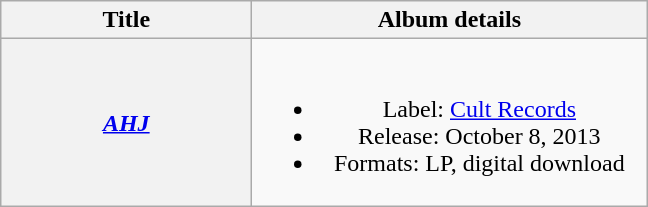<table class="wikitable plainrowheaders" style="text-align:center;" border="1">
<tr>
<th scope="col" style="width:10em;">Title</th>
<th scope="col" style="width:16em;">Album details</th>
</tr>
<tr>
<th scope="row"><em><a href='#'>AHJ</a></em></th>
<td><br><ul><li>Label: <a href='#'>Cult Records</a></li><li>Release: October 8, 2013</li><li>Formats: LP, digital download</li></ul></td>
</tr>
</table>
